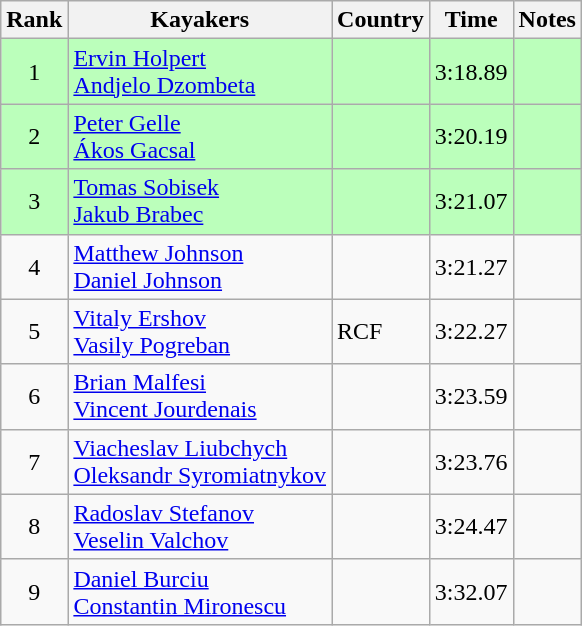<table class="wikitable" style="text-align:center">
<tr>
<th>Rank</th>
<th>Kayakers</th>
<th>Country</th>
<th>Time</th>
<th>Notes</th>
</tr>
<tr bgcolor=bbffbb>
<td>1</td>
<td align="left"><a href='#'>Ervin Holpert</a><br><a href='#'>Andjelo Dzombeta</a></td>
<td align="left"></td>
<td>3:18.89</td>
<td></td>
</tr>
<tr bgcolor=bbffbb>
<td>2</td>
<td align="left"><a href='#'>Peter Gelle</a><br><a href='#'>Ákos Gacsal</a></td>
<td align="left"></td>
<td>3:20.19</td>
<td></td>
</tr>
<tr bgcolor=bbffbb>
<td>3</td>
<td align="left"><a href='#'>Tomas Sobisek</a><br><a href='#'>Jakub Brabec</a></td>
<td align="left"></td>
<td>3:21.07</td>
<td></td>
</tr>
<tr>
<td>4</td>
<td align="left"><a href='#'>Matthew Johnson</a><br><a href='#'>Daniel Johnson</a></td>
<td align="left"></td>
<td>3:21.27</td>
<td></td>
</tr>
<tr>
<td>5</td>
<td align="left"><a href='#'>Vitaly Ershov</a><br><a href='#'>Vasily Pogreban</a></td>
<td align="left"> RCF</td>
<td>3:22.27</td>
<td></td>
</tr>
<tr>
<td>6</td>
<td align="left"><a href='#'>Brian Malfesi</a><br><a href='#'>Vincent Jourdenais</a></td>
<td align="left"></td>
<td>3:23.59</td>
<td></td>
</tr>
<tr>
<td>7</td>
<td align="left"><a href='#'>Viacheslav Liubchych</a><br><a href='#'>Oleksandr Syromiatnykov</a></td>
<td align="left"></td>
<td>3:23.76</td>
<td></td>
</tr>
<tr>
<td>8</td>
<td align="left"><a href='#'>Radoslav Stefanov</a><br><a href='#'>Veselin Valchov</a></td>
<td align="left"></td>
<td>3:24.47</td>
<td></td>
</tr>
<tr>
<td>9</td>
<td align="left"><a href='#'>Daniel Burciu</a><br><a href='#'>Constantin Mironescu</a></td>
<td align="left"></td>
<td>3:32.07</td>
<td></td>
</tr>
</table>
